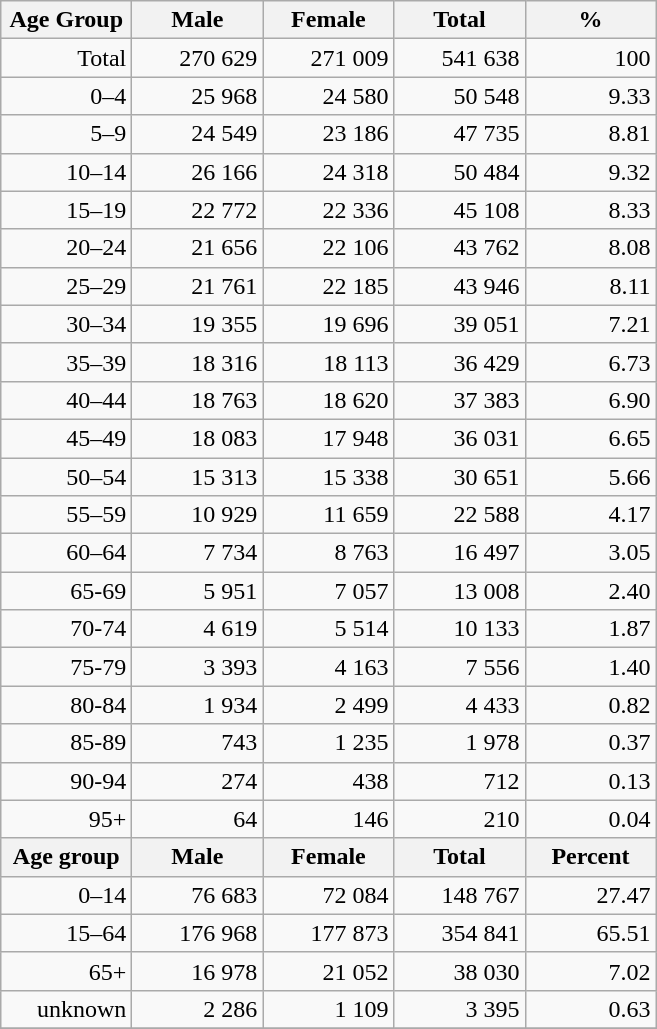<table class="wikitable">
<tr>
<th width="80pt">Age Group</th>
<th width="80pt">Male</th>
<th width="80pt">Female</th>
<th width="80pt">Total</th>
<th width="80pt">%</th>
</tr>
<tr>
<td align="right">Total</td>
<td align="right">270 629</td>
<td align="right">271 009</td>
<td align="right">541 638</td>
<td align="right">100</td>
</tr>
<tr>
<td align="right">0–4</td>
<td align="right">25 968</td>
<td align="right">24 580</td>
<td align="right">50 548</td>
<td align="right">9.33</td>
</tr>
<tr>
<td align="right">5–9</td>
<td align="right">24 549</td>
<td align="right">23 186</td>
<td align="right">47 735</td>
<td align="right">8.81</td>
</tr>
<tr>
<td align="right">10–14</td>
<td align="right">26 166</td>
<td align="right">24 318</td>
<td align="right">50 484</td>
<td align="right">9.32</td>
</tr>
<tr>
<td align="right">15–19</td>
<td align="right">22 772</td>
<td align="right">22 336</td>
<td align="right">45 108</td>
<td align="right">8.33</td>
</tr>
<tr>
<td align="right">20–24</td>
<td align="right">21 656</td>
<td align="right">22 106</td>
<td align="right">43 762</td>
<td align="right">8.08</td>
</tr>
<tr>
<td align="right">25–29</td>
<td align="right">21 761</td>
<td align="right">22 185</td>
<td align="right">43 946</td>
<td align="right">8.11</td>
</tr>
<tr>
<td align="right">30–34</td>
<td align="right">19 355</td>
<td align="right">19 696</td>
<td align="right">39 051</td>
<td align="right">7.21</td>
</tr>
<tr>
<td align="right">35–39</td>
<td align="right">18 316</td>
<td align="right">18 113</td>
<td align="right">36 429</td>
<td align="right">6.73</td>
</tr>
<tr>
<td align="right">40–44</td>
<td align="right">18 763</td>
<td align="right">18 620</td>
<td align="right">37 383</td>
<td align="right">6.90</td>
</tr>
<tr>
<td align="right">45–49</td>
<td align="right">18 083</td>
<td align="right">17 948</td>
<td align="right">36 031</td>
<td align="right">6.65</td>
</tr>
<tr>
<td align="right">50–54</td>
<td align="right">15 313</td>
<td align="right">15 338</td>
<td align="right">30 651</td>
<td align="right">5.66</td>
</tr>
<tr>
<td align="right">55–59</td>
<td align="right">10 929</td>
<td align="right">11 659</td>
<td align="right">22 588</td>
<td align="right">4.17</td>
</tr>
<tr>
<td align="right">60–64</td>
<td align="right">7 734</td>
<td align="right">8 763</td>
<td align="right">16 497</td>
<td align="right">3.05</td>
</tr>
<tr>
<td align="right">65-69</td>
<td align="right">5 951</td>
<td align="right">7 057</td>
<td align="right">13 008</td>
<td align="right">2.40</td>
</tr>
<tr>
<td align="right">70-74</td>
<td align="right">4 619</td>
<td align="right">5 514</td>
<td align="right">10 133</td>
<td align="right">1.87</td>
</tr>
<tr>
<td align="right">75-79</td>
<td align="right">3 393</td>
<td align="right">4 163</td>
<td align="right">7 556</td>
<td align="right">1.40</td>
</tr>
<tr>
<td align="right">80-84</td>
<td align="right">1 934</td>
<td align="right">2 499</td>
<td align="right">4 433</td>
<td align="right">0.82</td>
</tr>
<tr>
<td align="right">85-89</td>
<td align="right">743</td>
<td align="right">1 235</td>
<td align="right">1 978</td>
<td align="right">0.37</td>
</tr>
<tr>
<td align="right">90-94</td>
<td align="right">274</td>
<td align="right">438</td>
<td align="right">712</td>
<td align="right">0.13</td>
</tr>
<tr>
<td align="right">95+</td>
<td align="right">64</td>
<td align="right">146</td>
<td align="right">210</td>
<td align="right">0.04</td>
</tr>
<tr>
<th width="50">Age group</th>
<th width="80pt">Male</th>
<th width="80">Female</th>
<th width="80">Total</th>
<th width="50">Percent</th>
</tr>
<tr>
<td align="right">0–14</td>
<td align="right">76 683</td>
<td align="right">72 084</td>
<td align="right">148 767</td>
<td align="right">27.47</td>
</tr>
<tr>
<td align="right">15–64</td>
<td align="right">176 968</td>
<td align="right">177 873</td>
<td align="right">354 841</td>
<td align="right">65.51</td>
</tr>
<tr>
<td align="right">65+</td>
<td align="right">16 978</td>
<td align="right">21 052</td>
<td align="right">38 030</td>
<td align="right">7.02</td>
</tr>
<tr>
<td align="right">unknown</td>
<td align="right">2 286</td>
<td align="right">1 109</td>
<td align="right">3 395</td>
<td align="right">0.63</td>
</tr>
<tr>
</tr>
</table>
